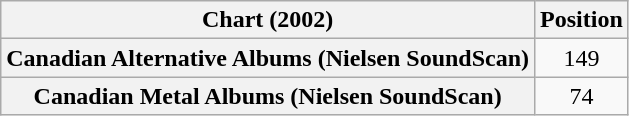<table class="wikitable plainrowheaders">
<tr>
<th>Chart (2002)</th>
<th>Position</th>
</tr>
<tr>
<th scope="row">Canadian Alternative Albums (Nielsen SoundScan)</th>
<td align=center>149</td>
</tr>
<tr>
<th scope="row">Canadian Metal Albums (Nielsen SoundScan)</th>
<td align=center>74</td>
</tr>
</table>
